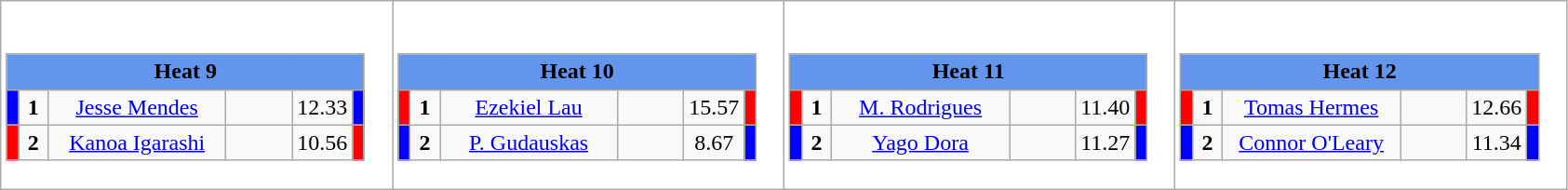<table class="wikitable" style="background:#fff;">
<tr>
<td><br><table class="wikitable">
<tr>
<td colspan="6"  style="text-align:center; background:#6495ed;"><strong>Heat 9</strong></td>
</tr>
<tr>
<td style="width:01px; background: #00f;"></td>
<td style="width:14px; text-align:center;"><strong>1</strong></td>
<td style="width:120px; text-align:center;"><a href='#'>Jesse Mendes</a></td>
<td style="width:40px; text-align:center;"></td>
<td style="width:20px; text-align:center;">12.33</td>
<td style="width:01px; background: #00f;"></td>
</tr>
<tr>
<td style="width:01px; background: #f00;"></td>
<td style="width:14px; text-align:center;"><strong>2</strong></td>
<td style="width:120px; text-align:center;"><a href='#'>Kanoa Igarashi</a></td>
<td style="width:40px; text-align:center;"></td>
<td style="width:20px; text-align:center;">10.56</td>
<td style="width:01px; background: #f00;"></td>
</tr>
</table>
</td>
<td><br><table class="wikitable">
<tr>
<td colspan="6"  style="text-align:center; background:#6495ed;"><strong>Heat 10</strong></td>
</tr>
<tr>
<td style="width:01px; background: #f00;"></td>
<td style="width:14px; text-align:center;"><strong>1</strong></td>
<td style="width:120px; text-align:center;"><a href='#'>Ezekiel Lau</a></td>
<td style="width:40px; text-align:center;"></td>
<td style="width:20px; text-align:center;">15.57</td>
<td style="width:01px; background: #f00;"></td>
</tr>
<tr>
<td style="width:01px; background: #00f;"></td>
<td style="width:14px; text-align:center;"><strong>2</strong></td>
<td style="width:120px; text-align:center;"><a href='#'>P. Gudauskas</a></td>
<td style="width:40px; text-align:center;"></td>
<td style="width:20px; text-align:center;">8.67</td>
<td style="width:01px; background: #00f;"></td>
</tr>
</table>
</td>
<td><br><table class="wikitable">
<tr>
<td colspan="6"  style="text-align:center; background:#6495ed;"><strong>Heat 11</strong></td>
</tr>
<tr>
<td style="width:01px; background: #f00;"></td>
<td style="width:14px; text-align:center;"><strong>1</strong></td>
<td style="width:120px; text-align:center;"><a href='#'>M. Rodrigues</a></td>
<td style="width:40px; text-align:center;"></td>
<td style="width:20px; text-align:center;">11.40</td>
<td style="width:01px; background: #f00;"></td>
</tr>
<tr>
<td style="width:01px; background: #00f;"></td>
<td style="width:14px; text-align:center;"><strong>2</strong></td>
<td style="width:120px; text-align:center;"><a href='#'>Yago Dora</a></td>
<td style="width:40px; text-align:center;"></td>
<td style="width:20px; text-align:center;">11.27</td>
<td style="width:01px; background: #00f;"></td>
</tr>
</table>
</td>
<td><br><table class="wikitable">
<tr>
<td colspan="6"  style="text-align:center; background:#6495ed;"><strong>Heat 12</strong></td>
</tr>
<tr>
<td style="width:01px; background: #f00;"></td>
<td style="width:14px; text-align:center;"><strong>1</strong></td>
<td style="width:120px; text-align:center;"><a href='#'>Tomas Hermes</a></td>
<td style="width:40px; text-align:center;"></td>
<td style="width:20px; text-align:center;">12.66</td>
<td style="width:01px; background: #f00;"></td>
</tr>
<tr>
<td style="width:01px; background: #00f;"></td>
<td style="width:14px; text-align:center;"><strong>2</strong></td>
<td style="width:120px; text-align:center;"><a href='#'>Connor O'Leary</a></td>
<td style="width:40px; text-align:center;"></td>
<td style="width:20px; text-align:center;">11.34</td>
<td style="width:01px; background: #00f;"></td>
</tr>
</table>
</td>
</tr>
</table>
